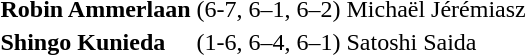<table>
<tr>
<td><strong>Robin Ammerlaan</strong></td>
<td style="text-align:center;">(6-7, 6–1, 6–2)</td>
<td>Michaël Jérémiasz</td>
</tr>
<tr>
<td><strong>Shingo Kunieda</strong></td>
<td style="text-align:center;">(1-6, 6–4, 6–1)</td>
<td>Satoshi Saida</td>
</tr>
</table>
